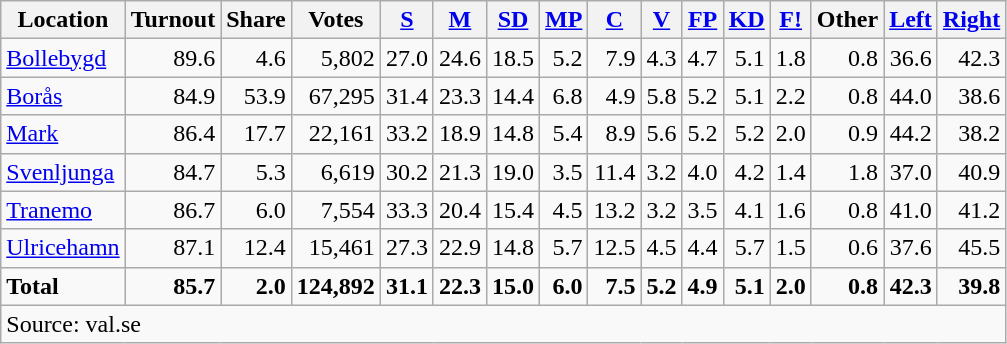<table class="wikitable sortable" style=text-align:right>
<tr>
<th>Location</th>
<th>Turnout</th>
<th>Share</th>
<th>Votes</th>
<th><a href='#'>S</a></th>
<th><a href='#'>M</a></th>
<th><a href='#'>SD</a></th>
<th><a href='#'>MP</a></th>
<th><a href='#'>C</a></th>
<th><a href='#'>V</a></th>
<th><a href='#'>FP</a></th>
<th><a href='#'>KD</a></th>
<th><a href='#'>F!</a></th>
<th>Other</th>
<th><a href='#'>Left</a></th>
<th><a href='#'>Right</a></th>
</tr>
<tr>
<td align=left><a href='#'>Bollebygd</a></td>
<td>89.6</td>
<td>4.6</td>
<td>5,802</td>
<td>27.0</td>
<td>24.6</td>
<td>18.5</td>
<td>5.2</td>
<td>7.9</td>
<td>4.3</td>
<td>4.7</td>
<td>5.1</td>
<td>1.8</td>
<td>0.8</td>
<td>36.6</td>
<td>42.3</td>
</tr>
<tr>
<td align=left><a href='#'>Borås</a></td>
<td>84.9</td>
<td>53.9</td>
<td>67,295</td>
<td>31.4</td>
<td>23.3</td>
<td>14.4</td>
<td>6.8</td>
<td>4.9</td>
<td>5.8</td>
<td>5.2</td>
<td>5.1</td>
<td>2.2</td>
<td>0.8</td>
<td>44.0</td>
<td>38.6</td>
</tr>
<tr>
<td align=left><a href='#'>Mark</a></td>
<td>86.4</td>
<td>17.7</td>
<td>22,161</td>
<td>33.2</td>
<td>18.9</td>
<td>14.8</td>
<td>5.4</td>
<td>8.9</td>
<td>5.6</td>
<td>5.2</td>
<td>5.2</td>
<td>2.0</td>
<td>0.9</td>
<td>44.2</td>
<td>38.2</td>
</tr>
<tr>
<td align=left><a href='#'>Svenljunga</a></td>
<td>84.7</td>
<td>5.3</td>
<td>6,619</td>
<td>30.2</td>
<td>21.3</td>
<td>19.0</td>
<td>3.5</td>
<td>11.4</td>
<td>3.2</td>
<td>4.0</td>
<td>4.2</td>
<td>1.4</td>
<td>1.8</td>
<td>37.0</td>
<td>40.9</td>
</tr>
<tr>
<td align=left><a href='#'>Tranemo</a></td>
<td>86.7</td>
<td>6.0</td>
<td>7,554</td>
<td>33.3</td>
<td>20.4</td>
<td>15.4</td>
<td>4.5</td>
<td>13.2</td>
<td>3.2</td>
<td>3.5</td>
<td>4.1</td>
<td>1.6</td>
<td>0.8</td>
<td>41.0</td>
<td>41.2</td>
</tr>
<tr>
<td align=left><a href='#'>Ulricehamn</a></td>
<td>87.1</td>
<td>12.4</td>
<td>15,461</td>
<td>27.3</td>
<td>22.9</td>
<td>14.8</td>
<td>5.7</td>
<td>12.5</td>
<td>4.5</td>
<td>4.4</td>
<td>5.7</td>
<td>1.5</td>
<td>0.6</td>
<td>37.6</td>
<td>45.5</td>
</tr>
<tr>
<td align=left><strong>Total</strong></td>
<td><strong>85.7</strong></td>
<td><strong>2.0</strong></td>
<td><strong>124,892</strong></td>
<td><strong>31.1</strong></td>
<td><strong>22.3</strong></td>
<td><strong>15.0</strong></td>
<td><strong>6.0</strong></td>
<td><strong>7.5</strong></td>
<td><strong>5.2</strong></td>
<td><strong>4.9</strong></td>
<td><strong>5.1</strong></td>
<td><strong>2.0</strong></td>
<td><strong>0.8</strong></td>
<td><strong>42.3</strong></td>
<td><strong>39.8</strong></td>
</tr>
<tr>
<td align=left colspan=16>Source: val.se </td>
</tr>
</table>
